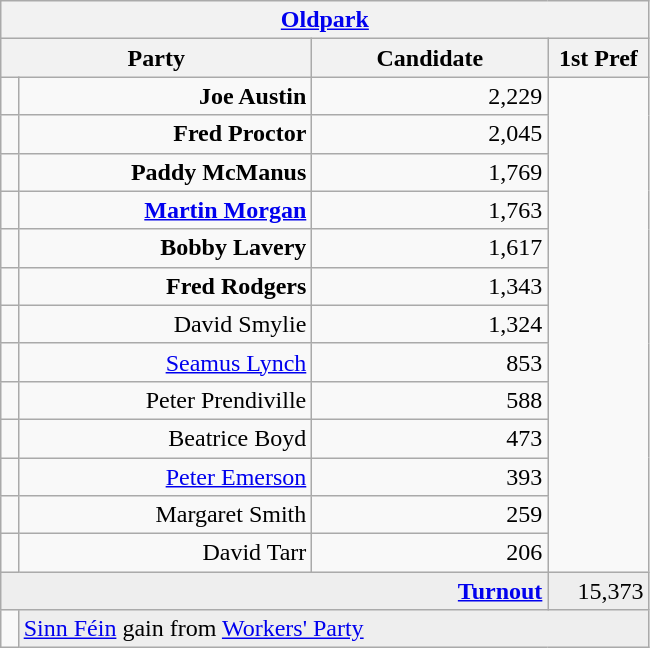<table class="wikitable">
<tr>
<th colspan="4" align="center"><a href='#'>Oldpark</a></th>
</tr>
<tr>
<th colspan="2" align="center" width=200>Party</th>
<th width=150>Candidate</th>
<th width=60>1st Pref</th>
</tr>
<tr>
<td></td>
<td align="right"><strong>Joe Austin</strong></td>
<td align="right">2,229</td>
</tr>
<tr>
<td></td>
<td align="right"><strong>Fred Proctor</strong></td>
<td align="right">2,045</td>
</tr>
<tr>
<td></td>
<td align="right"><strong>Paddy McManus</strong></td>
<td align="right">1,769</td>
</tr>
<tr>
<td></td>
<td align="right"><strong><a href='#'>Martin Morgan</a></strong></td>
<td align="right">1,763</td>
</tr>
<tr>
<td></td>
<td align="right"><strong>Bobby Lavery</strong></td>
<td align="right">1,617</td>
</tr>
<tr>
<td></td>
<td align="right"><strong>Fred Rodgers</strong></td>
<td align="right">1,343</td>
</tr>
<tr>
<td></td>
<td align="right">David Smylie</td>
<td align="right">1,324</td>
</tr>
<tr>
<td></td>
<td align="right"><a href='#'>Seamus Lynch</a></td>
<td align="right">853</td>
</tr>
<tr>
<td></td>
<td align="right">Peter Prendiville</td>
<td align="right">588</td>
</tr>
<tr>
<td></td>
<td align="right">Beatrice Boyd</td>
<td align="right">473</td>
</tr>
<tr>
<td></td>
<td align="right"><a href='#'>Peter Emerson</a></td>
<td align="right">393</td>
</tr>
<tr>
<td></td>
<td align="right">Margaret Smith</td>
<td align="right">259</td>
</tr>
<tr>
<td></td>
<td align="right">David Tarr</td>
<td align="right">206</td>
</tr>
<tr bgcolor="EEEEEE">
<td colspan=3 align="right"><strong><a href='#'>Turnout</a></strong></td>
<td align="right">15,373</td>
</tr>
<tr>
<td bgcolor=></td>
<td colspan=3 bgcolor="EEEEEE"><a href='#'>Sinn Féin</a> gain from <a href='#'>Workers' Party</a></td>
</tr>
</table>
